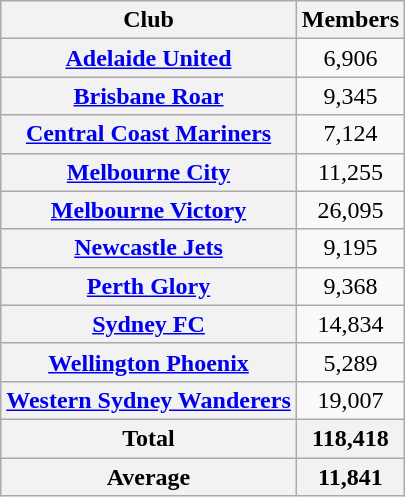<table class="wikitable plainrowheaders sortable" style="text-align:center;">
<tr>
<th>Club</th>
<th>Members</th>
</tr>
<tr>
<th scope="row"><a href='#'>Adelaide United</a></th>
<td>6,906</td>
</tr>
<tr>
<th scope="row"><a href='#'>Brisbane Roar</a></th>
<td>9,345</td>
</tr>
<tr>
<th scope="row"><a href='#'>Central Coast Mariners</a></th>
<td>7,124</td>
</tr>
<tr>
<th scope="row"><a href='#'>Melbourne City</a></th>
<td>11,255</td>
</tr>
<tr>
<th scope="row"><a href='#'>Melbourne Victory</a></th>
<td>26,095</td>
</tr>
<tr>
<th scope="row"><a href='#'>Newcastle Jets</a></th>
<td>9,195</td>
</tr>
<tr>
<th scope="row"><a href='#'>Perth Glory</a></th>
<td>9,368</td>
</tr>
<tr>
<th scope="row"><a href='#'>Sydney FC</a></th>
<td>14,834</td>
</tr>
<tr>
<th scope="row"><a href='#'>Wellington Phoenix</a></th>
<td>5,289</td>
</tr>
<tr>
<th scope="row"><a href='#'>Western Sydney Wanderers</a></th>
<td>19,007</td>
</tr>
<tr>
<th>Total</th>
<th>118,418</th>
</tr>
<tr>
<th>Average</th>
<th>11,841</th>
</tr>
</table>
